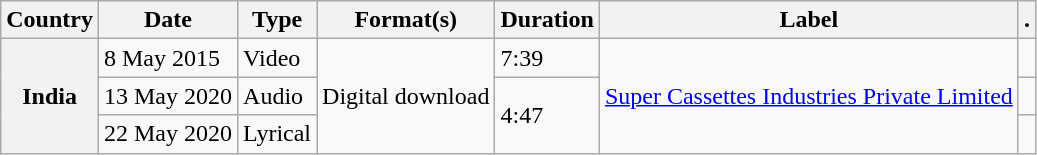<table class="wikitable plainrowheaders">
<tr>
<th scope="col">Country</th>
<th scope="col">Date</th>
<th scope="col">Type</th>
<th scope="col">Format(s)</th>
<th scope="col">Duration</th>
<th scope="col">Label</th>
<th scope="col">.</th>
</tr>
<tr>
<th rowspan="3">India</th>
<td>8 May 2015</td>
<td>Video</td>
<td rowspan="3">Digital download</td>
<td>7:39</td>
<td rowspan="3"><a href='#'>Super Cassettes Industries Private Limited</a></td>
<td></td>
</tr>
<tr>
<td>13 May 2020</td>
<td>Audio</td>
<td rowspan="2">4:47</td>
<td></td>
</tr>
<tr>
<td>22 May 2020</td>
<td>Lyrical</td>
<td></td>
</tr>
</table>
